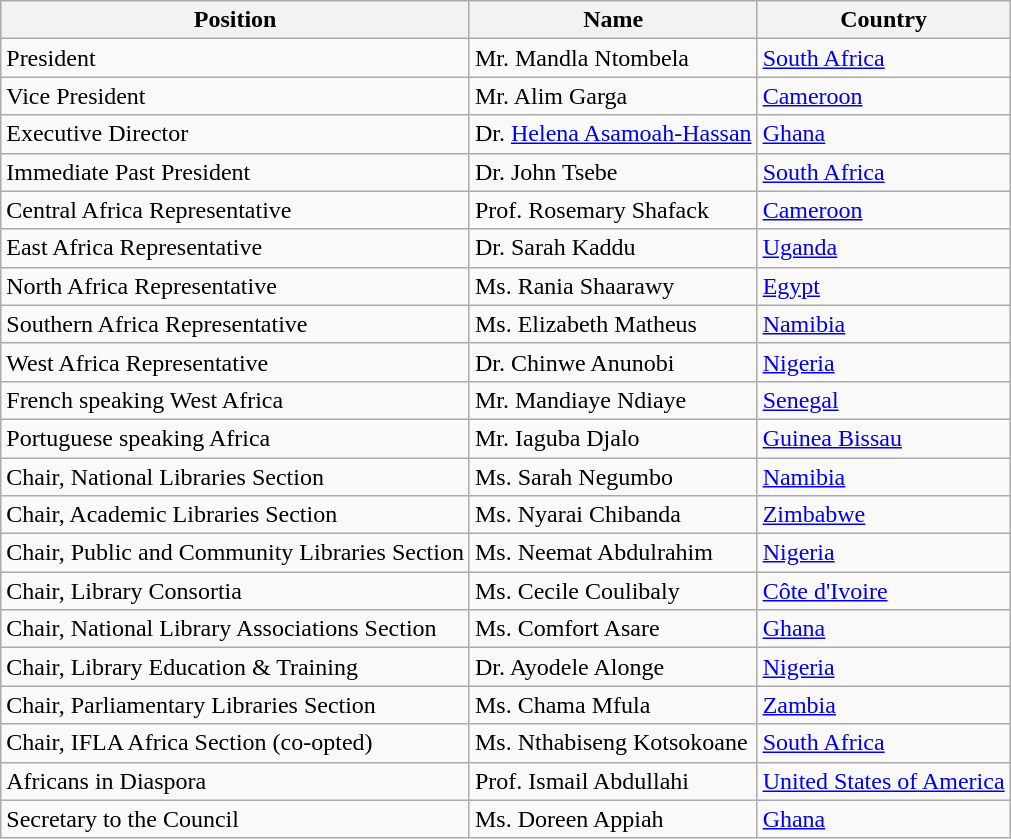<table class="wikitable">
<tr>
<th>Position</th>
<th>Name</th>
<th>Country</th>
</tr>
<tr>
<td>President</td>
<td>Mr. Mandla Ntombela</td>
<td><a href='#'>South Africa</a></td>
</tr>
<tr>
<td>Vice President</td>
<td>Mr. Alim Garga</td>
<td><a href='#'>Cameroon</a></td>
</tr>
<tr>
<td>Executive Director</td>
<td>Dr. <a href='#'>Helena Asamoah-Hassan</a></td>
<td><a href='#'>Ghana</a></td>
</tr>
<tr>
<td>Immediate Past President</td>
<td>Dr. John Tsebe</td>
<td><a href='#'>South Africa</a></td>
</tr>
<tr>
<td>Central Africa Representative</td>
<td>Prof. Rosemary Shafack</td>
<td><a href='#'>Cameroon</a></td>
</tr>
<tr>
<td>East Africa Representative</td>
<td>Dr. Sarah Kaddu</td>
<td><a href='#'>Uganda</a></td>
</tr>
<tr>
<td>North Africa Representative</td>
<td>Ms. Rania Shaarawy</td>
<td><a href='#'>Egypt</a></td>
</tr>
<tr>
<td>Southern Africa Representative</td>
<td>Ms. Elizabeth Matheus</td>
<td><a href='#'>Namibia</a></td>
</tr>
<tr>
<td>West Africa Representative</td>
<td>Dr. Chinwe Anunobi</td>
<td><a href='#'>Nigeria</a></td>
</tr>
<tr>
<td>French speaking West Africa</td>
<td>Mr. Mandiaye Ndiaye</td>
<td><a href='#'>Senegal</a></td>
</tr>
<tr>
<td>Portuguese speaking Africa</td>
<td>Mr. Iaguba Djalo</td>
<td><a href='#'>Guinea Bissau</a></td>
</tr>
<tr>
<td>Chair, National Libraries Section</td>
<td>Ms. Sarah Negumbo</td>
<td><a href='#'>Namibia</a></td>
</tr>
<tr>
<td>Chair, Academic Libraries Section</td>
<td>Ms. Nyarai Chibanda</td>
<td><a href='#'>Zimbabwe</a></td>
</tr>
<tr>
<td>Chair, Public and Community Libraries Section</td>
<td>Ms. Neemat Abdulrahim</td>
<td><a href='#'>Nigeria</a></td>
</tr>
<tr>
<td>Chair, Library Consortia</td>
<td>Ms. Cecile Coulibaly</td>
<td><a href='#'>Côte d'Ivoire</a></td>
</tr>
<tr>
<td>Chair, National Library Associations Section</td>
<td>Ms. Comfort Asare</td>
<td><a href='#'>Ghana</a></td>
</tr>
<tr>
<td>Chair, Library Education & Training</td>
<td>Dr. Ayodele Alonge</td>
<td><a href='#'>Nigeria</a></td>
</tr>
<tr>
<td>Chair, Parliamentary Libraries Section</td>
<td>Ms. Chama Mfula</td>
<td><a href='#'>Zambia</a></td>
</tr>
<tr>
<td>Chair, IFLA Africa Section (co-opted)</td>
<td>Ms. Nthabiseng Kotsokoane</td>
<td><a href='#'>South Africa</a></td>
</tr>
<tr>
<td>Africans in Diaspora</td>
<td>Prof. Ismail Abdullahi</td>
<td><a href='#'>United States of America</a></td>
</tr>
<tr>
<td>Secretary to the Council</td>
<td>Ms. Doreen Appiah</td>
<td><a href='#'>Ghana</a></td>
</tr>
</table>
